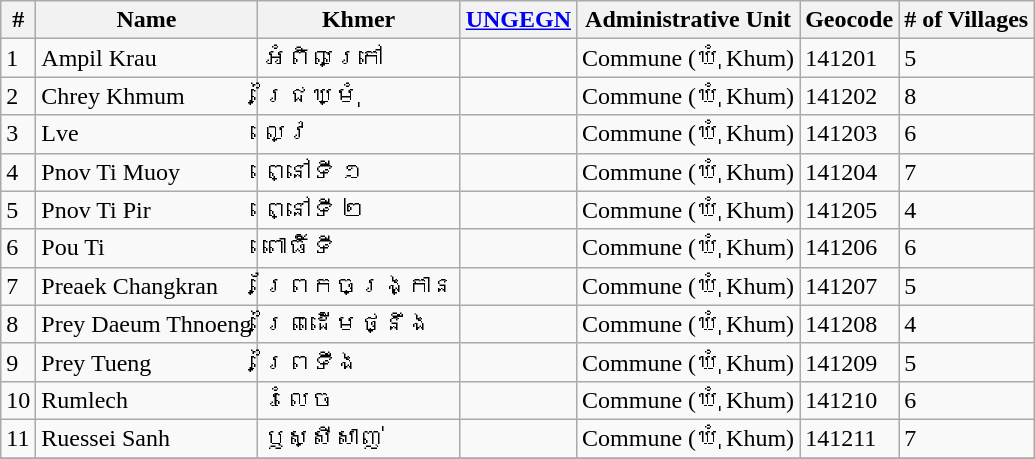<table class="wikitable sortable">
<tr>
<th>#</th>
<th>Name</th>
<th>Khmer</th>
<th><a href='#'>UNGEGN</a></th>
<th>Administrative Unit</th>
<th>Geocode</th>
<th># of Villages</th>
</tr>
<tr>
<td>1</td>
<td>Ampil Krau</td>
<td>អំពិលក្រៅ</td>
<td></td>
<td>Commune (ឃុំ Khum)</td>
<td>141201</td>
<td>5</td>
</tr>
<tr>
<td>2</td>
<td>Chrey Khmum</td>
<td>ជ្រៃឃ្មុំ</td>
<td></td>
<td>Commune (ឃុំ Khum)</td>
<td>141202</td>
<td>8</td>
</tr>
<tr>
<td>3</td>
<td>Lve</td>
<td>ល្វេ</td>
<td></td>
<td>Commune (ឃុំ Khum)</td>
<td>141203</td>
<td>6</td>
</tr>
<tr>
<td>4</td>
<td>Pnov Ti Muoy</td>
<td>ព្នៅទី ១</td>
<td></td>
<td>Commune (ឃុំ Khum)</td>
<td>141204</td>
<td>7</td>
</tr>
<tr>
<td>5</td>
<td>Pnov Ti Pir</td>
<td>ព្នៅទី ២</td>
<td></td>
<td>Commune (ឃុំ Khum)</td>
<td>141205</td>
<td>4</td>
</tr>
<tr>
<td>6</td>
<td>Pou Ti</td>
<td>ពោធិ៍ទី</td>
<td></td>
<td>Commune (ឃុំ Khum)</td>
<td>141206</td>
<td>6</td>
</tr>
<tr>
<td>7</td>
<td>Preaek Changkran</td>
<td>ព្រែកចង្ក្រាន</td>
<td></td>
<td>Commune (ឃុំ Khum)</td>
<td>141207</td>
<td>5</td>
</tr>
<tr>
<td>8</td>
<td>Prey Daeum Thnoeng</td>
<td>ព្រៃដើមថ្នឹង</td>
<td></td>
<td>Commune (ឃុំ Khum)</td>
<td>141208</td>
<td>4</td>
</tr>
<tr>
<td>9</td>
<td>Prey Tueng</td>
<td>ព្រៃទឹង</td>
<td></td>
<td>Commune (ឃុំ Khum)</td>
<td>141209</td>
<td>5</td>
</tr>
<tr>
<td>10</td>
<td>Rumlech</td>
<td>រំលេច</td>
<td></td>
<td>Commune (ឃុំ Khum)</td>
<td>141210</td>
<td>6</td>
</tr>
<tr>
<td>11</td>
<td>Ruessei Sanh</td>
<td>ឫស្សីសាញ់</td>
<td></td>
<td>Commune (ឃុំ Khum)</td>
<td>141211</td>
<td>7</td>
</tr>
<tr>
</tr>
</table>
